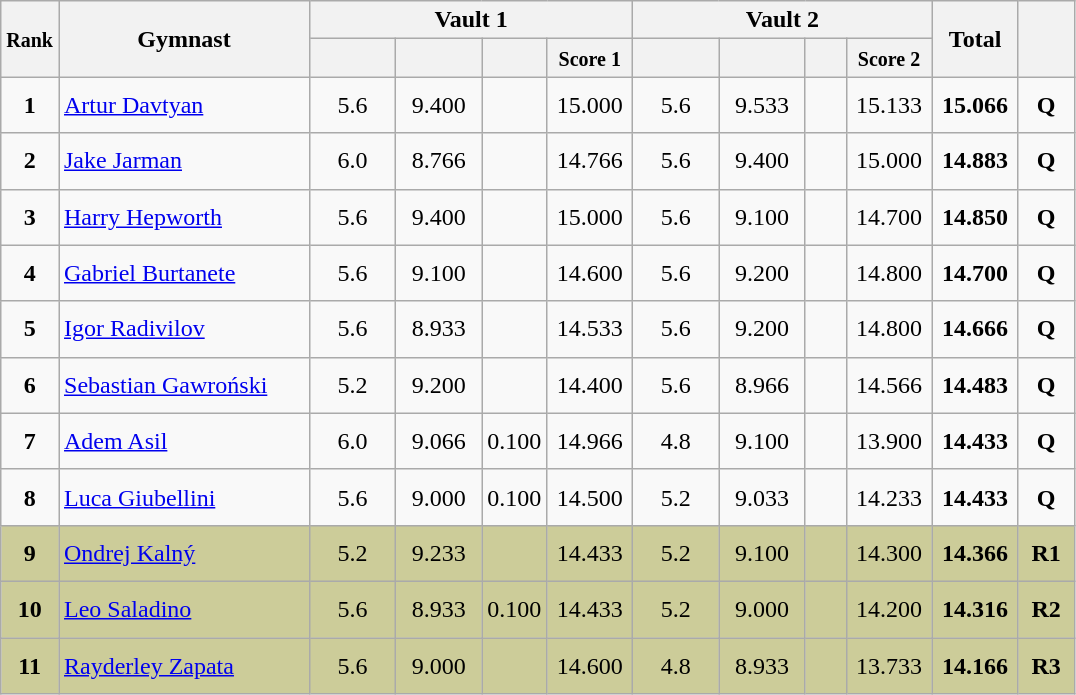<table style="text-align:center;" class="wikitable sortable">
<tr>
<th style="width:15px;" rowspan="2"><small>Rank</small></th>
<th style="width:160px;" rowspan="2">Gymnast</th>
<th colspan="4">Vault 1</th>
<th colspan="4">Vault 2</th>
<th style="width:50px;" rowspan="2">Total</th>
<th style="width:30px;" rowspan="2"><small></small></th>
</tr>
<tr>
<th style="width:50px;"><small></small></th>
<th style="width:50px;"><small></small></th>
<th style="width:20px;"><small></small></th>
<th style="width:50px;"><small>Score 1</small></th>
<th style="width:50px;"><small></small></th>
<th style="width:50px;"><small></small></th>
<th style="width:20px;"><small></small></th>
<th style="width:50px;"><small>Score 2</small></th>
</tr>
<tr>
<td scope="row" style="text-align:center"><strong>1</strong></td>
<td style="height:30px; text-align:left;"> <a href='#'>Artur Davtyan</a></td>
<td>5.6</td>
<td>9.400</td>
<td></td>
<td>15.000</td>
<td>5.6</td>
<td>9.533</td>
<td></td>
<td>15.133</td>
<td><strong>15.066</strong></td>
<td><strong>Q</strong></td>
</tr>
<tr>
<td scope="row" style="text-align:center"><strong>2</strong></td>
<td style="height:30px; text-align:left;"> <a href='#'>Jake Jarman</a></td>
<td>6.0</td>
<td>8.766</td>
<td></td>
<td>14.766</td>
<td>5.6</td>
<td>9.400</td>
<td></td>
<td>15.000</td>
<td><strong>14.883</strong></td>
<td><strong>Q</strong></td>
</tr>
<tr>
<td scope="row" style="text-align:center"><strong>3</strong></td>
<td style="height:30px; text-align:left;"> <a href='#'>Harry Hepworth</a></td>
<td>5.6</td>
<td>9.400</td>
<td></td>
<td>15.000</td>
<td>5.6</td>
<td>9.100</td>
<td></td>
<td>14.700</td>
<td><strong>14.850</strong></td>
<td><strong>Q</strong></td>
</tr>
<tr>
<td scope="row" style="text-align:center"><strong>4</strong></td>
<td style="height:30px; text-align:left;"> <a href='#'>Gabriel Burtanete</a></td>
<td>5.6</td>
<td>9.100</td>
<td></td>
<td>14.600</td>
<td>5.6</td>
<td>9.200</td>
<td></td>
<td>14.800</td>
<td><strong>14.700</strong></td>
<td><strong>Q</strong></td>
</tr>
<tr>
<td scope="row" style="text-align:center"><strong>5</strong></td>
<td style="height:30px; text-align:left;"> <a href='#'>Igor Radivilov</a></td>
<td>5.6</td>
<td>8.933</td>
<td></td>
<td>14.533</td>
<td>5.6</td>
<td>9.200</td>
<td></td>
<td>14.800</td>
<td><strong>14.666</strong></td>
<td><strong>Q</strong></td>
</tr>
<tr>
<td scope="row" style="text-align:center"><strong>6</strong></td>
<td style="height:30px; text-align:left;"> <a href='#'>Sebastian Gawroński</a></td>
<td>5.2</td>
<td>9.200</td>
<td></td>
<td>14.400</td>
<td>5.6</td>
<td>8.966</td>
<td></td>
<td>14.566</td>
<td><strong>14.483</strong></td>
<td><strong>Q</strong></td>
</tr>
<tr>
<td scope="row" style="text-align:center"><strong>7</strong></td>
<td style="height:30px; text-align:left;"> <a href='#'>Adem Asil</a></td>
<td>6.0</td>
<td>9.066</td>
<td>0.100</td>
<td>14.966</td>
<td>4.8</td>
<td>9.100</td>
<td></td>
<td>13.900</td>
<td><strong>14.433</strong></td>
<td><strong>Q</strong></td>
</tr>
<tr>
<td scope="row" style="text-align:center"><strong>8</strong></td>
<td style="height:30px; text-align:left;"> <a href='#'>Luca Giubellini</a></td>
<td>5.6</td>
<td>9.000</td>
<td>0.100</td>
<td>14.500</td>
<td>5.2</td>
<td>9.033</td>
<td></td>
<td>14.233</td>
<td><strong>14.433</strong></td>
<td><strong>Q</strong></td>
</tr>
<tr style="background:#cccc99;">
<td scope="row" style="text-align:center"><strong>9</strong></td>
<td style="height:30px; text-align:left;"> <a href='#'>Ondrej Kalný</a></td>
<td>5.2</td>
<td>9.233</td>
<td></td>
<td>14.433</td>
<td>5.2</td>
<td>9.100</td>
<td></td>
<td>14.300</td>
<td><strong>14.366</strong></td>
<td><strong>R1</strong></td>
</tr>
<tr style="background:#cccc99;">
<td scope="row" style="text-align:center"><strong>10</strong></td>
<td style="height:30px; text-align:left;"> <a href='#'>Leo Saladino</a></td>
<td>5.6</td>
<td>8.933</td>
<td>0.100</td>
<td>14.433</td>
<td>5.2</td>
<td>9.000</td>
<td></td>
<td>14.200</td>
<td><strong>14.316</strong></td>
<td><strong>R2</strong></td>
</tr>
<tr style="background:#cccc99;">
<td scope="row" style="text-align:center"><strong>11</strong></td>
<td style="height:30px; text-align:left;"> <a href='#'>Rayderley Zapata</a></td>
<td>5.6</td>
<td>9.000</td>
<td></td>
<td>14.600</td>
<td>4.8</td>
<td>8.933</td>
<td></td>
<td>13.733</td>
<td><strong>14.166</strong></td>
<td><strong>R3</strong></td>
</tr>
</table>
